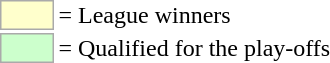<table>
<tr>
<td style="background-color:#ffffcc; border:1px solid #aaaaaa; width:2em;"></td>
<td>= League winners</td>
</tr>
<tr>
<td style="background-color:#ccffcc; border:1px solid #aaaaaa; width:2em;"></td>
<td>= Qualified for the play-offs</td>
</tr>
</table>
